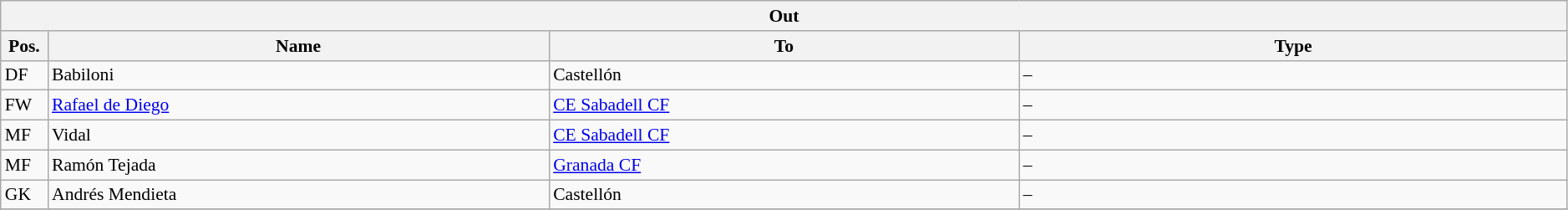<table class="wikitable" style="font-size:90%;width:99%;">
<tr>
<th colspan="4">Out</th>
</tr>
<tr>
<th width=3%>Pos.</th>
<th width=32%>Name</th>
<th width=30%>To</th>
<th width=35%>Type</th>
</tr>
<tr>
<td>DF</td>
<td>Babiloni</td>
<td>Castellón</td>
<td>–</td>
</tr>
<tr>
<td>FW</td>
<td><a href='#'>Rafael de Diego</a></td>
<td><a href='#'>CE Sabadell CF</a></td>
<td>–</td>
</tr>
<tr>
<td>MF</td>
<td>Vidal</td>
<td><a href='#'>CE Sabadell CF</a></td>
<td>–</td>
</tr>
<tr>
<td>MF</td>
<td>Ramón Tejada</td>
<td><a href='#'>Granada CF</a></td>
<td>–</td>
</tr>
<tr>
<td>GK</td>
<td>Andrés Mendieta</td>
<td>Castellón</td>
<td>–</td>
</tr>
<tr>
</tr>
</table>
